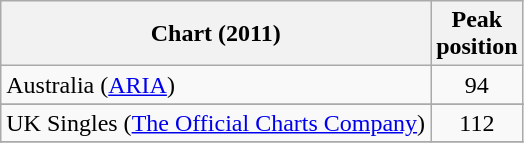<table class="wikitable sortable">
<tr>
<th>Chart (2011)</th>
<th>Peak<br>position</th>
</tr>
<tr>
<td>Australia (<a href='#'>ARIA</a>)</td>
<td align="center">94</td>
</tr>
<tr>
</tr>
<tr>
</tr>
<tr>
</tr>
<tr>
</tr>
<tr>
<td>UK Singles (<a href='#'>The Official Charts Company</a>)</td>
<td align="center">112</td>
</tr>
<tr>
</tr>
</table>
